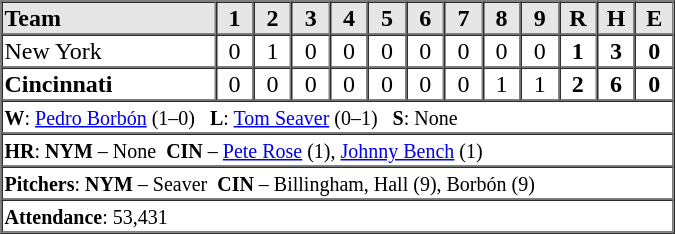<table border=1 cellspacing=0 width=450 style="margin-left:3em;">
<tr style="text-align:center; background-color:#e6e6e6;">
<th align=left width=28%>Team</th>
<th width=5%>1</th>
<th width=5%>2</th>
<th width=5%>3</th>
<th width=5%>4</th>
<th width=5%>5</th>
<th width=5%>6</th>
<th width=5%>7</th>
<th width=5%>8</th>
<th width=5%>9</th>
<th width=5%>R</th>
<th width=5%>H</th>
<th width=5%>E</th>
</tr>
<tr style="text-align:center;">
<td align=left>New York</td>
<td>0</td>
<td>1</td>
<td>0</td>
<td>0</td>
<td>0</td>
<td>0</td>
<td>0</td>
<td>0</td>
<td>0</td>
<td><strong>1</strong></td>
<td><strong>3</strong></td>
<td><strong>0</strong></td>
</tr>
<tr style="text-align:center;">
<td align=left><strong>Cincinnati</strong></td>
<td>0</td>
<td>0</td>
<td>0</td>
<td>0</td>
<td>0</td>
<td>0</td>
<td>0</td>
<td>1</td>
<td>1</td>
<td><strong>2</strong></td>
<td><strong>6</strong></td>
<td><strong>0</strong></td>
</tr>
<tr style="text-align:left;">
<td colspan=13><small><strong>W</strong>: <a href='#'>Pedro Borbón</a> (1–0)   <strong>L</strong>: <a href='#'>Tom Seaver</a> (0–1)   <strong>S</strong>: None</small></td>
</tr>
<tr style="text-align:left;">
<td colspan=13><small><strong>HR</strong>: <strong>NYM</strong> – None  <strong>CIN</strong> – <a href='#'>Pete Rose</a> (1), <a href='#'>Johnny Bench</a> (1)</small></td>
</tr>
<tr style="text-align:left;">
<td colspan=13><small><strong>Pitchers</strong>: <strong>NYM</strong> – Seaver  <strong>CIN</strong> – Billingham, Hall (9), Borbón (9)</small></td>
</tr>
<tr style="text-align:left;">
<td colspan=13><small><strong>Attendance</strong>: 53,431</small></td>
</tr>
</table>
